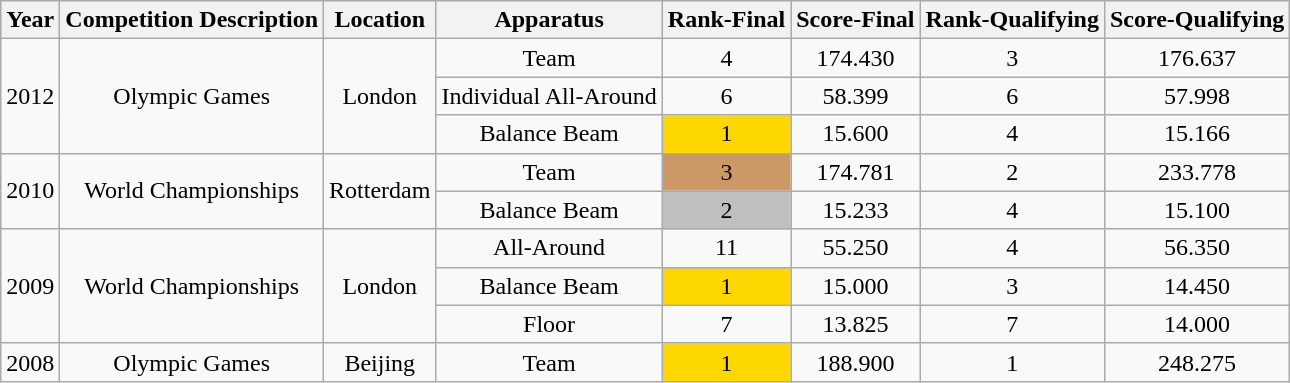<table class="wikitable" style="text-align:center">
<tr>
<th>Year</th>
<th>Competition Description</th>
<th>Location</th>
<th>Apparatus</th>
<th>Rank-Final</th>
<th>Score-Final</th>
<th>Rank-Qualifying</th>
<th>Score-Qualifying</th>
</tr>
<tr>
<td rowspan="3">2012</td>
<td rowspan="3">Olympic Games</td>
<td rowspan="3">London</td>
<td>Team</td>
<td>4</td>
<td>174.430</td>
<td>3</td>
<td>176.637</td>
</tr>
<tr>
<td>Individual All-Around</td>
<td>6</td>
<td>58.399</td>
<td>6</td>
<td>57.998</td>
</tr>
<tr>
<td>Balance Beam</td>
<td bgcolor="gold">1</td>
<td>15.600</td>
<td>4</td>
<td>15.166</td>
</tr>
<tr>
<td rowspan="2">2010</td>
<td rowspan="2">World Championships</td>
<td rowspan="2">Rotterdam</td>
<td>Team</td>
<td bgcolor="cc9966">3</td>
<td>174.781</td>
<td>2</td>
<td>233.778</td>
</tr>
<tr>
<td>Balance Beam</td>
<td bgcolor="silver">2</td>
<td>15.233</td>
<td>4</td>
<td>15.100</td>
</tr>
<tr>
<td rowspan="3">2009</td>
<td rowspan="3">World Championships</td>
<td rowspan="3">London</td>
<td>All-Around</td>
<td>11</td>
<td>55.250</td>
<td>4</td>
<td>56.350</td>
</tr>
<tr>
<td>Balance Beam</td>
<td bgcolor="gold">1</td>
<td>15.000</td>
<td>3</td>
<td>14.450</td>
</tr>
<tr>
<td>Floor</td>
<td>7</td>
<td>13.825</td>
<td>7</td>
<td>14.000</td>
</tr>
<tr>
<td rowspan="1">2008</td>
<td rowspan="1">Olympic Games</td>
<td rowspan="1">Beijing</td>
<td>Team</td>
<td bgcolor="gold">1</td>
<td>188.900</td>
<td>1</td>
<td>248.275</td>
</tr>
</table>
